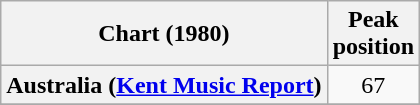<table class="wikitable sortable plainrowheaders">
<tr>
<th scope="col">Chart (1980)</th>
<th scope="col">Peak<br>position</th>
</tr>
<tr>
<th scope="row">Australia (<a href='#'>Kent Music Report</a>)</th>
<td align="center">67</td>
</tr>
<tr>
</tr>
</table>
